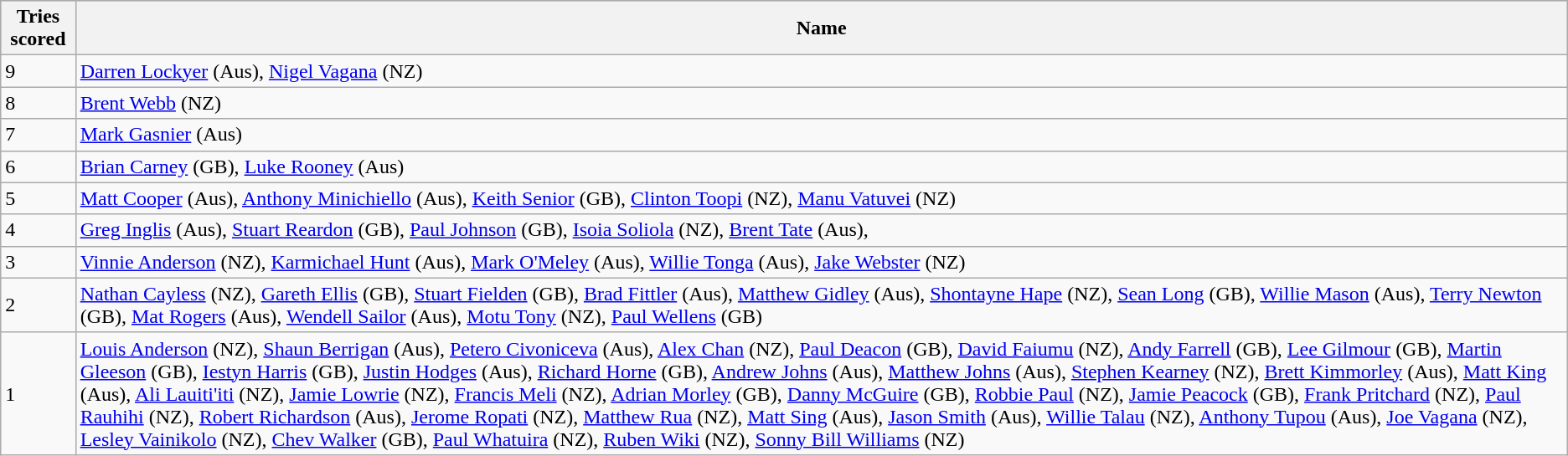<table class="wikitable">
<tr style="background:#bdb76b;">
<th>Tries scored</th>
<th>Name</th>
</tr>
<tr>
<td>9</td>
<td><a href='#'>Darren Lockyer</a> (Aus), <a href='#'>Nigel Vagana</a> (NZ)</td>
</tr>
<tr>
<td>8</td>
<td><a href='#'>Brent Webb</a> (NZ)</td>
</tr>
<tr>
<td>7</td>
<td><a href='#'>Mark Gasnier</a> (Aus)</td>
</tr>
<tr>
<td>6</td>
<td><a href='#'>Brian Carney</a> (GB), <a href='#'>Luke Rooney</a> (Aus)</td>
</tr>
<tr>
<td>5</td>
<td><a href='#'>Matt Cooper</a> (Aus), <a href='#'>Anthony Minichiello</a> (Aus), <a href='#'>Keith Senior</a> (GB), <a href='#'>Clinton Toopi</a> (NZ), <a href='#'>Manu Vatuvei</a> (NZ)</td>
</tr>
<tr>
<td>4</td>
<td><a href='#'>Greg Inglis</a> (Aus), <a href='#'>Stuart Reardon</a> (GB), <a href='#'>Paul Johnson</a> (GB), <a href='#'>Isoia Soliola</a> (NZ), <a href='#'>Brent Tate</a> (Aus),</td>
</tr>
<tr>
<td>3</td>
<td><a href='#'>Vinnie Anderson</a> (NZ), <a href='#'>Karmichael Hunt</a> (Aus), <a href='#'>Mark O'Meley</a> (Aus), <a href='#'>Willie Tonga</a> (Aus), <a href='#'>Jake Webster</a> (NZ)</td>
</tr>
<tr>
<td>2</td>
<td><a href='#'>Nathan Cayless</a> (NZ), <a href='#'>Gareth Ellis</a> (GB), <a href='#'>Stuart Fielden</a> (GB), <a href='#'>Brad Fittler</a> (Aus), <a href='#'>Matthew Gidley</a> (Aus), <a href='#'>Shontayne Hape</a> (NZ), <a href='#'>Sean Long</a> (GB), <a href='#'>Willie Mason</a> (Aus), <a href='#'>Terry Newton</a> (GB), <a href='#'>Mat Rogers</a> (Aus), <a href='#'>Wendell Sailor</a> (Aus), <a href='#'>Motu Tony</a> (NZ), <a href='#'>Paul Wellens</a> (GB)</td>
</tr>
<tr>
<td>1</td>
<td><a href='#'>Louis Anderson</a> (NZ), <a href='#'>Shaun Berrigan</a> (Aus), <a href='#'>Petero Civoniceva</a> (Aus), <a href='#'>Alex Chan</a> (NZ), <a href='#'>Paul Deacon</a> (GB), <a href='#'>David Faiumu</a> (NZ), <a href='#'>Andy Farrell</a> (GB), <a href='#'>Lee Gilmour</a> (GB), <a href='#'>Martin Gleeson</a> (GB), <a href='#'>Iestyn Harris</a> (GB), <a href='#'>Justin Hodges</a> (Aus), <a href='#'>Richard Horne</a> (GB), <a href='#'>Andrew Johns</a> (Aus), <a href='#'>Matthew Johns</a> (Aus), <a href='#'>Stephen Kearney</a> (NZ), <a href='#'>Brett Kimmorley</a> (Aus), <a href='#'>Matt King</a> (Aus), <a href='#'>Ali Lauiti'iti</a> (NZ), <a href='#'>Jamie Lowrie</a> (NZ), <a href='#'>Francis Meli</a> (NZ), <a href='#'>Adrian Morley</a> (GB), <a href='#'>Danny McGuire</a> (GB), <a href='#'>Robbie Paul</a> (NZ), <a href='#'>Jamie Peacock</a> (GB), <a href='#'>Frank Pritchard</a> (NZ), <a href='#'>Paul Rauhihi</a> (NZ), <a href='#'>Robert Richardson</a> (Aus), <a href='#'>Jerome Ropati</a> (NZ), <a href='#'>Matthew Rua</a> (NZ), <a href='#'>Matt Sing</a> (Aus), <a href='#'>Jason Smith</a> (Aus), <a href='#'>Willie Talau</a> (NZ), <a href='#'>Anthony Tupou</a> (Aus), <a href='#'>Joe Vagana</a> (NZ), <a href='#'>Lesley Vainikolo</a> (NZ), <a href='#'>Chev Walker</a> (GB), <a href='#'>Paul Whatuira</a> (NZ), <a href='#'>Ruben Wiki</a> (NZ), <a href='#'>Sonny Bill Williams</a> (NZ)</td>
</tr>
</table>
